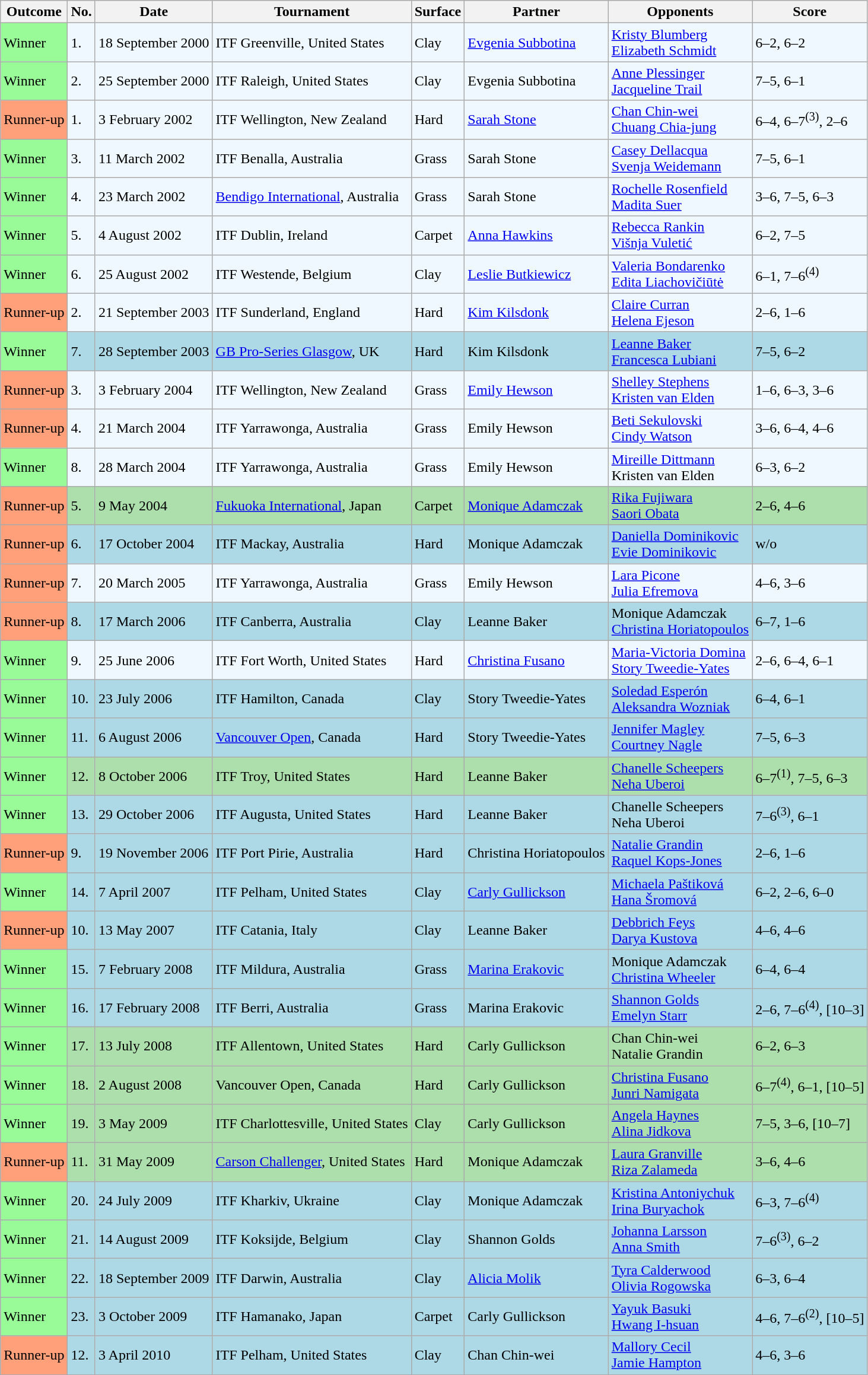<table class="sortable wikitable">
<tr>
<th>Outcome</th>
<th>No.</th>
<th>Date</th>
<th>Tournament</th>
<th>Surface</th>
<th>Partner</th>
<th>Opponents</th>
<th class="unsortable">Score</th>
</tr>
<tr bgcolor="#f0f8ff">
<td bgcolor="98FB98">Winner</td>
<td>1.</td>
<td>18 September 2000</td>
<td>ITF Greenville, United States</td>
<td>Clay</td>
<td> <a href='#'>Evgenia Subbotina</a></td>
<td> <a href='#'>Kristy Blumberg</a> <br>  <a href='#'>Elizabeth Schmidt</a></td>
<td>6–2, 6–2</td>
</tr>
<tr bgcolor="#f0f8ff">
<td bgcolor="98FB98">Winner</td>
<td>2.</td>
<td>25 September 2000</td>
<td>ITF Raleigh, United States</td>
<td>Clay</td>
<td> Evgenia Subbotina</td>
<td> <a href='#'>Anne Plessinger</a> <br>  <a href='#'>Jacqueline Trail</a></td>
<td>7–5, 6–1</td>
</tr>
<tr bgcolor="#f0f8ff">
<td bgcolor="FFA07A">Runner-up</td>
<td>1.</td>
<td>3 February 2002</td>
<td>ITF Wellington, New Zealand</td>
<td>Hard</td>
<td> <a href='#'>Sarah Stone</a></td>
<td> <a href='#'>Chan Chin-wei</a> <br>  <a href='#'>Chuang Chia-jung</a></td>
<td>6–4, 6–7<sup>(3)</sup>, 2–6</td>
</tr>
<tr bgcolor="#f0f8ff">
<td bgcolor="98FB98">Winner</td>
<td>3.</td>
<td>11 March 2002</td>
<td>ITF Benalla, Australia</td>
<td>Grass</td>
<td> Sarah Stone</td>
<td> <a href='#'>Casey Dellacqua</a> <br>  <a href='#'>Svenja Weidemann</a></td>
<td>7–5, 6–1</td>
</tr>
<tr bgcolor="#f0f8ff">
<td bgcolor="98FB98">Winner</td>
<td>4.</td>
<td>23 March 2002</td>
<td><a href='#'>Bendigo International</a>, Australia</td>
<td>Grass</td>
<td> Sarah Stone</td>
<td> <a href='#'>Rochelle Rosenfield</a> <br>  <a href='#'>Madita Suer</a></td>
<td>3–6, 7–5, 6–3</td>
</tr>
<tr bgcolor="#f0f8ff">
<td bgcolor="98FB98">Winner</td>
<td>5.</td>
<td>4 August 2002</td>
<td>ITF Dublin, Ireland</td>
<td>Carpet</td>
<td> <a href='#'>Anna Hawkins</a></td>
<td> <a href='#'>Rebecca Rankin</a> <br>  <a href='#'>Višnja Vuletić</a></td>
<td>6–2, 7–5</td>
</tr>
<tr bgcolor="#f0f8ff">
<td bgcolor="98FB98">Winner</td>
<td>6.</td>
<td>25 August 2002</td>
<td>ITF Westende, Belgium</td>
<td>Clay</td>
<td> <a href='#'>Leslie Butkiewicz</a></td>
<td> <a href='#'>Valeria Bondarenko</a> <br>  <a href='#'>Edita Liachovičiūtė</a></td>
<td>6–1, 7–6<sup>(4)</sup></td>
</tr>
<tr bgcolor="#f0f8ff">
<td bgcolor="FFA07A">Runner-up</td>
<td>2.</td>
<td>21 September 2003</td>
<td>ITF Sunderland, England</td>
<td>Hard</td>
<td> <a href='#'>Kim Kilsdonk</a></td>
<td> <a href='#'>Claire Curran</a> <br>  <a href='#'>Helena Ejeson</a></td>
<td>2–6, 1–6</td>
</tr>
<tr style="background:lightblue;">
<td bgcolor="98FB98">Winner</td>
<td>7.</td>
<td>28 September 2003</td>
<td><a href='#'>GB Pro-Series Glasgow</a>, UK</td>
<td>Hard</td>
<td> Kim Kilsdonk</td>
<td> <a href='#'>Leanne Baker</a> <br>  <a href='#'>Francesca Lubiani</a></td>
<td>7–5, 6–2</td>
</tr>
<tr bgcolor="#f0f8ff">
<td bgcolor="FFA07A">Runner-up</td>
<td>3.</td>
<td>3 February 2004</td>
<td>ITF Wellington, New Zealand</td>
<td>Grass</td>
<td> <a href='#'>Emily Hewson</a></td>
<td> <a href='#'>Shelley Stephens</a> <br>  <a href='#'>Kristen van Elden</a></td>
<td>1–6, 6–3, 3–6</td>
</tr>
<tr bgcolor="#f0f8ff">
<td bgcolor="FFA07A">Runner-up</td>
<td>4.</td>
<td>21 March 2004</td>
<td>ITF Yarrawonga, Australia</td>
<td>Grass</td>
<td> Emily Hewson</td>
<td> <a href='#'>Beti Sekulovski</a> <br>  <a href='#'>Cindy Watson</a></td>
<td>3–6, 6–4, 4–6</td>
</tr>
<tr bgcolor="#f0f8ff">
<td bgcolor="98FB98">Winner</td>
<td>8.</td>
<td>28 March 2004</td>
<td>ITF Yarrawonga, Australia</td>
<td>Grass</td>
<td> Emily Hewson</td>
<td> <a href='#'>Mireille Dittmann</a> <br>  Kristen van Elden</td>
<td>6–3, 6–2</td>
</tr>
<tr style="background:#addfad;">
<td bgcolor="FFA07A">Runner-up</td>
<td>5.</td>
<td>9 May 2004</td>
<td><a href='#'>Fukuoka International</a>, Japan</td>
<td>Carpet</td>
<td> <a href='#'>Monique Adamczak</a></td>
<td> <a href='#'>Rika Fujiwara</a> <br>  <a href='#'>Saori Obata</a></td>
<td>2–6, 4–6</td>
</tr>
<tr style="background:lightblue;">
<td bgcolor="FFA07A">Runner-up</td>
<td>6.</td>
<td>17 October 2004</td>
<td>ITF Mackay, Australia</td>
<td>Hard</td>
<td> Monique Adamczak</td>
<td> <a href='#'>Daniella Dominikovic</a> <br>  <a href='#'>Evie Dominikovic</a></td>
<td>w/o</td>
</tr>
<tr bgcolor="#f0f8ff">
<td bgcolor="FFA07A">Runner-up</td>
<td>7.</td>
<td>20 March 2005</td>
<td>ITF Yarrawonga, Australia</td>
<td>Grass</td>
<td> Emily Hewson</td>
<td> <a href='#'>Lara Picone</a> <br>  <a href='#'>Julia Efremova</a></td>
<td>4–6, 3–6</td>
</tr>
<tr style="background:lightblue;">
<td bgcolor="FFA07A">Runner-up</td>
<td>8.</td>
<td>17 March 2006</td>
<td>ITF Canberra, Australia</td>
<td>Clay</td>
<td> Leanne Baker</td>
<td> Monique Adamczak <br>  <a href='#'>Christina Horiatopoulos</a></td>
<td>6–7, 1–6</td>
</tr>
<tr bgcolor="#f0f8ff">
<td bgcolor="98FB98">Winner</td>
<td>9.</td>
<td>25 June 2006</td>
<td>ITF Fort Worth, United States</td>
<td>Hard</td>
<td> <a href='#'>Christina Fusano</a></td>
<td> <a href='#'>Maria-Victoria Domina</a> <br>  <a href='#'>Story Tweedie-Yates</a></td>
<td>2–6, 6–4, 6–1</td>
</tr>
<tr style="background:lightblue;">
<td bgcolor="98FB98">Winner</td>
<td>10.</td>
<td>23 July 2006</td>
<td>ITF Hamilton, Canada</td>
<td>Clay</td>
<td> Story Tweedie-Yates</td>
<td> <a href='#'>Soledad Esperón</a> <br>  <a href='#'>Aleksandra Wozniak</a></td>
<td>6–4, 6–1</td>
</tr>
<tr style="background:lightblue;">
<td bgcolor="98FB98">Winner</td>
<td>11.</td>
<td>6 August 2006</td>
<td><a href='#'>Vancouver Open</a>, Canada</td>
<td>Hard</td>
<td> Story Tweedie-Yates</td>
<td> <a href='#'>Jennifer Magley</a> <br>  <a href='#'>Courtney Nagle</a></td>
<td>7–5, 6–3</td>
</tr>
<tr style="background:#addfad;">
<td bgcolor="98FB98">Winner</td>
<td>12.</td>
<td>8 October 2006</td>
<td>ITF Troy, United States</td>
<td>Hard</td>
<td> Leanne Baker</td>
<td> <a href='#'>Chanelle Scheepers</a> <br>  <a href='#'>Neha Uberoi</a></td>
<td>6–7<sup>(1)</sup>, 7–5, 6–3</td>
</tr>
<tr style="background:lightblue;">
<td bgcolor="98FB98">Winner</td>
<td>13.</td>
<td>29 October 2006</td>
<td>ITF Augusta, United States</td>
<td>Hard</td>
<td> Leanne Baker</td>
<td> Chanelle Scheepers <br>  Neha Uberoi</td>
<td>7–6<sup>(3)</sup>, 6–1</td>
</tr>
<tr style="background:lightblue;">
<td bgcolor="FFA07A">Runner-up</td>
<td>9.</td>
<td>19 November 2006</td>
<td>ITF Port Pirie, Australia</td>
<td>Hard</td>
<td> Christina Horiatopoulos</td>
<td> <a href='#'>Natalie Grandin</a> <br>  <a href='#'>Raquel Kops-Jones</a></td>
<td>2–6, 1–6</td>
</tr>
<tr style="background:lightblue;">
<td bgcolor="98FB98">Winner</td>
<td>14.</td>
<td>7 April 2007</td>
<td>ITF Pelham, United States</td>
<td>Clay</td>
<td> <a href='#'>Carly Gullickson</a></td>
<td> <a href='#'>Michaela Paštiková</a> <br>  <a href='#'>Hana Šromová</a></td>
<td>6–2, 2–6, 6–0</td>
</tr>
<tr style="background:lightblue;">
<td bgcolor="FFA07A">Runner-up</td>
<td>10.</td>
<td>13 May 2007</td>
<td>ITF Catania, Italy</td>
<td>Clay</td>
<td> Leanne Baker</td>
<td> <a href='#'>Debbrich Feys</a> <br>  <a href='#'>Darya Kustova</a></td>
<td>4–6, 4–6</td>
</tr>
<tr style="background:lightblue;">
<td bgcolor="98FB98">Winner</td>
<td>15.</td>
<td>7 February 2008</td>
<td>ITF Mildura, Australia</td>
<td>Grass</td>
<td> <a href='#'>Marina Erakovic</a></td>
<td> Monique Adamczak <br>  <a href='#'>Christina Wheeler</a></td>
<td>6–4, 6–4</td>
</tr>
<tr style="background:lightblue;">
<td bgcolor="98FB98">Winner</td>
<td>16.</td>
<td>17 February 2008</td>
<td>ITF Berri, Australia</td>
<td>Grass</td>
<td> Marina Erakovic</td>
<td> <a href='#'>Shannon Golds</a> <br>  <a href='#'>Emelyn Starr</a></td>
<td>2–6, 7–6<sup>(4)</sup>, [10–3]</td>
</tr>
<tr style="background:#addfad;">
<td bgcolor="98FB98">Winner</td>
<td>17.</td>
<td>13 July 2008</td>
<td>ITF Allentown, United States</td>
<td>Hard</td>
<td> Carly Gullickson</td>
<td> Chan Chin-wei <br>  Natalie Grandin</td>
<td>6–2, 6–3</td>
</tr>
<tr style="background:#addfad;">
<td bgcolor="98FB98">Winner</td>
<td>18.</td>
<td>2 August 2008</td>
<td>Vancouver Open, Canada</td>
<td>Hard</td>
<td> Carly Gullickson</td>
<td> <a href='#'>Christina Fusano</a> <br>  <a href='#'>Junri Namigata</a></td>
<td>6–7<sup>(4)</sup>, 6–1, [10–5]</td>
</tr>
<tr style="background:#addfad;">
<td bgcolor="98FB98">Winner</td>
<td>19.</td>
<td>3 May 2009</td>
<td>ITF Charlottesville, United States</td>
<td>Clay</td>
<td> Carly Gullickson</td>
<td> <a href='#'>Angela Haynes</a> <br>  <a href='#'>Alina Jidkova</a></td>
<td>7–5, 3–6, [10–7]</td>
</tr>
<tr style="background:#addfad;">
<td bgcolor="FFA07A">Runner-up</td>
<td>11.</td>
<td>31 May 2009</td>
<td><a href='#'>Carson Challenger</a>, United States</td>
<td>Hard</td>
<td> Monique Adamczak</td>
<td> <a href='#'>Laura Granville</a> <br>  <a href='#'>Riza Zalameda</a></td>
<td>3–6, 4–6</td>
</tr>
<tr style="background:lightblue;">
<td bgcolor="98FB98">Winner</td>
<td>20.</td>
<td>24 July 2009</td>
<td>ITF Kharkiv, Ukraine</td>
<td>Clay</td>
<td> Monique Adamczak</td>
<td> <a href='#'>Kristina Antoniychuk</a> <br>  <a href='#'>Irina Buryachok</a></td>
<td>6–3, 7–6<sup>(4)</sup></td>
</tr>
<tr style="background:lightblue;">
<td bgcolor="98FB98">Winner</td>
<td>21.</td>
<td>14 August 2009</td>
<td>ITF Koksijde, Belgium</td>
<td>Clay</td>
<td> Shannon Golds</td>
<td> <a href='#'>Johanna Larsson</a> <br>  <a href='#'>Anna Smith</a></td>
<td>7–6<sup>(3)</sup>, 6–2</td>
</tr>
<tr style="background:lightblue;">
<td bgcolor="98FB98">Winner</td>
<td>22.</td>
<td>18 September 2009</td>
<td>ITF Darwin, Australia</td>
<td>Clay</td>
<td> <a href='#'>Alicia Molik</a></td>
<td> <a href='#'>Tyra Calderwood</a> <br>  <a href='#'>Olivia Rogowska</a></td>
<td>6–3, 6–4</td>
</tr>
<tr style="background:lightblue;">
<td bgcolor="98FB98">Winner</td>
<td>23.</td>
<td>3 October 2009</td>
<td>ITF Hamanako, Japan</td>
<td>Carpet</td>
<td> Carly Gullickson</td>
<td> <a href='#'>Yayuk Basuki</a> <br>  <a href='#'>Hwang I-hsuan</a></td>
<td>4–6, 7–6<sup>(2)</sup>, [10–5]</td>
</tr>
<tr style="background:lightblue;">
<td bgcolor="FFA07A">Runner-up</td>
<td>12.</td>
<td>3 April 2010</td>
<td>ITF Pelham, United States</td>
<td>Clay</td>
<td> Chan Chin-wei</td>
<td> <a href='#'>Mallory Cecil</a> <br>  <a href='#'>Jamie Hampton</a></td>
<td>4–6, 3–6</td>
</tr>
</table>
